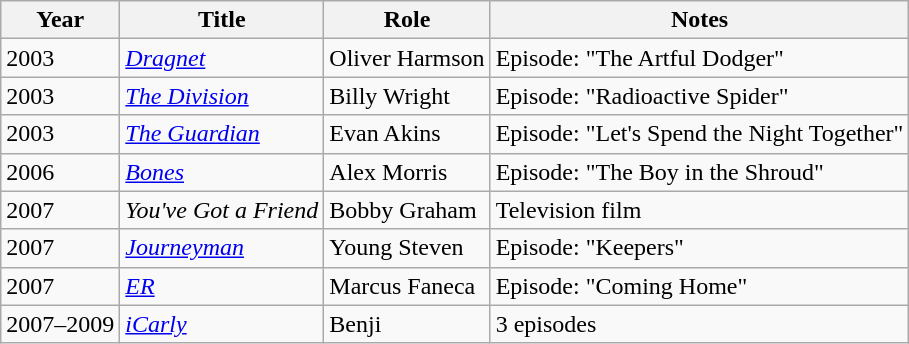<table class="wikitable sortable">
<tr>
<th>Year</th>
<th>Title</th>
<th>Role</th>
<th>Notes</th>
</tr>
<tr>
<td>2003</td>
<td><a href='#'><em>Dragnet</em></a></td>
<td>Oliver Harmson</td>
<td>Episode: "The Artful Dodger"</td>
</tr>
<tr>
<td>2003</td>
<td><em><a href='#'>The Division</a></em></td>
<td>Billy Wright</td>
<td>Episode: "Radioactive Spider"</td>
</tr>
<tr>
<td>2003</td>
<td><a href='#'><em>The Guardian</em></a></td>
<td>Evan Akins</td>
<td>Episode: "Let's Spend the Night Together"</td>
</tr>
<tr>
<td>2006</td>
<td><a href='#'><em>Bones</em></a></td>
<td>Alex Morris</td>
<td>Episode: "The Boy in the Shroud"</td>
</tr>
<tr>
<td>2007</td>
<td><em>You've Got a Friend</em></td>
<td>Bobby Graham</td>
<td>Television film</td>
</tr>
<tr>
<td>2007</td>
<td><a href='#'><em>Journeyman</em></a></td>
<td>Young Steven</td>
<td>Episode: "Keepers"</td>
</tr>
<tr>
<td>2007</td>
<td><a href='#'><em>ER</em></a></td>
<td>Marcus Faneca</td>
<td>Episode: "Coming Home"</td>
</tr>
<tr>
<td>2007–2009</td>
<td><em><a href='#'>iCarly</a></em></td>
<td>Benji</td>
<td>3 episodes</td>
</tr>
</table>
